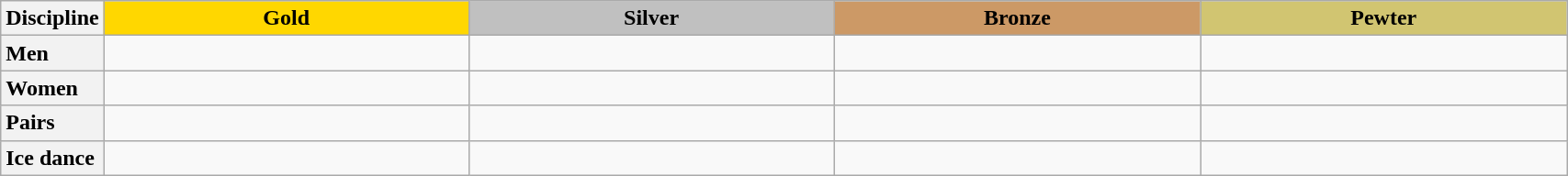<table class="wikitable unsortable" style="text-align:left; width:90%">
<tr>
<th scope="col">Discipline</th>
<td scope="col" style="text-align:center; width:25%; background:gold"><strong>Gold</strong></td>
<td scope="col" style="text-align:center; width:25%; background:silver"><strong>Silver</strong></td>
<td scope="col" style="text-align:center; width:25%; background:#c96"><strong>Bronze</strong></td>
<td scope="col" style="text-align:center; width:25%; background:#d1c571"><strong>Pewter</strong></td>
</tr>
<tr>
<th scope="row" style="text-align:left">Men</th>
<td></td>
<td></td>
<td></td>
<td></td>
</tr>
<tr>
<th scope="row" style="text-align:left">Women</th>
<td></td>
<td></td>
<td></td>
<td></td>
</tr>
<tr>
<th scope="row" style="text-align:left">Pairs</th>
<td></td>
<td></td>
<td></td>
<td></td>
</tr>
<tr>
<th scope="row" style="text-align:left">Ice dance</th>
<td></td>
<td></td>
<td></td>
<td></td>
</tr>
</table>
